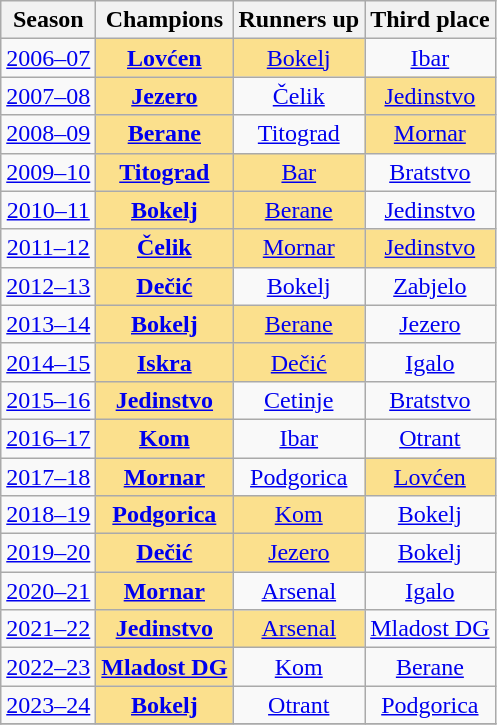<table class="wikitable" style="text-align: center;">
<tr>
<th>Season</th>
<th>Champions</th>
<th>Runners up</th>
<th>Third place</th>
</tr>
<tr>
<td><a href='#'>2006–07</a></td>
<td style="background:#fbe08d;"><strong><a href='#'>Lovćen</a></strong></td>
<td style="background:#fbe08d;"><a href='#'>Bokelj</a></td>
<td><a href='#'>Ibar</a></td>
</tr>
<tr>
<td><a href='#'>2007–08</a></td>
<td style="background:#fbe08d;"><strong><a href='#'>Jezero</a></strong></td>
<td><a href='#'>Čelik</a></td>
<td style="background:#fbe08d;"><a href='#'>Jedinstvo</a></td>
</tr>
<tr>
<td><a href='#'>2008–09</a></td>
<td style="background:#fbe08d;"><strong><a href='#'>Berane</a></strong></td>
<td><a href='#'>Titograd</a></td>
<td style="background:#fbe08d;"><a href='#'>Mornar</a></td>
</tr>
<tr>
<td><a href='#'>2009–10</a></td>
<td style="background:#fbe08d;"><strong><a href='#'>Titograd</a></strong></td>
<td style="background:#fbe08d;"><a href='#'>Bar</a></td>
<td><a href='#'>Bratstvo</a></td>
</tr>
<tr>
<td><a href='#'>2010–11</a></td>
<td style="background:#fbe08d;"><strong><a href='#'>Bokelj</a></strong></td>
<td style="background:#fbe08d;"><a href='#'>Berane</a></td>
<td><a href='#'>Jedinstvo</a></td>
</tr>
<tr>
<td><a href='#'>2011–12</a></td>
<td style="background:#fbe08d;"><strong><a href='#'>Čelik</a></strong></td>
<td style="background:#fbe08d;"><a href='#'>Mornar</a></td>
<td style="background:#fbe08d;"><a href='#'>Jedinstvo</a></td>
</tr>
<tr>
<td><a href='#'>2012–13</a></td>
<td style="background:#fbe08d;"><strong><a href='#'>Dečić</a></strong></td>
<td><a href='#'>Bokelj</a></td>
<td><a href='#'>Zabjelo</a></td>
</tr>
<tr>
<td><a href='#'>2013–14</a></td>
<td style="background:#fbe08d;"><strong><a href='#'>Bokelj</a></strong></td>
<td style="background:#fbe08d;"><a href='#'>Berane</a></td>
<td><a href='#'>Jezero</a></td>
</tr>
<tr>
<td><a href='#'>2014–15</a></td>
<td style="background:#fbe08d;"><strong><a href='#'>Iskra</a></strong></td>
<td style="background:#fbe08d;"><a href='#'>Dečić</a></td>
<td><a href='#'>Igalo</a></td>
</tr>
<tr>
<td><a href='#'>2015–16</a></td>
<td style="background:#fbe08d;"><strong><a href='#'>Jedinstvo</a></strong></td>
<td><a href='#'>Cetinje</a></td>
<td><a href='#'>Bratstvo</a></td>
</tr>
<tr>
<td><a href='#'>2016–17</a></td>
<td style="background:#fbe08d;"><strong><a href='#'>Kom</a></strong></td>
<td><a href='#'>Ibar</a></td>
<td><a href='#'>Otrant</a></td>
</tr>
<tr>
<td><a href='#'>2017–18</a></td>
<td style="background:#fbe08d;"><strong><a href='#'>Mornar</a></strong></td>
<td><a href='#'>Podgorica</a></td>
<td style="background:#fbe08d;"><a href='#'>Lovćen</a></td>
</tr>
<tr>
<td><a href='#'>2018–19</a></td>
<td style="background:#fbe08d;"><strong><a href='#'>Podgorica</a></strong></td>
<td style="background:#fbe08d;"><a href='#'>Kom</a></td>
<td><a href='#'>Bokelj</a></td>
</tr>
<tr>
<td><a href='#'>2019–20</a></td>
<td style="background:#fbe08d;"><strong><a href='#'>Dečić</a></strong></td>
<td style="background:#fbe08d;"><a href='#'>Jezero</a></td>
<td><a href='#'>Bokelj</a></td>
</tr>
<tr>
<td><a href='#'>2020–21</a></td>
<td style="background:#fbe08d;"><strong><a href='#'>Mornar</a></strong></td>
<td><a href='#'>Arsenal</a></td>
<td><a href='#'>Igalo</a></td>
</tr>
<tr>
<td><a href='#'>2021–22</a></td>
<td style="background:#fbe08d;"><strong><a href='#'>Jedinstvo</a></strong></td>
<td style="background:#fbe08d;"><a href='#'>Arsenal</a></td>
<td><a href='#'>Mladost DG</a></td>
</tr>
<tr>
<td><a href='#'>2022–23</a></td>
<td style="background:#fbe08d;"><strong><a href='#'>Mladost DG</a></strong></td>
<td><a href='#'>Kom</a></td>
<td><a href='#'>Berane</a></td>
</tr>
<tr>
<td><a href='#'>2023–24</a></td>
<td style="background:#fbe08d;"><strong><a href='#'>Bokelj</a></strong></td>
<td><a href='#'>Otrant</a></td>
<td><a href='#'>Podgorica</a></td>
</tr>
<tr>
</tr>
</table>
